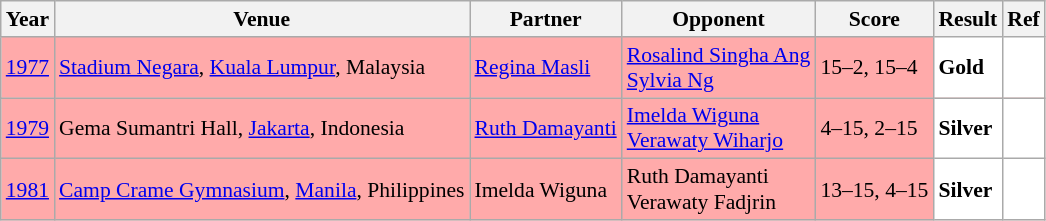<table class="sortable wikitable" style="font-size: 90%;">
<tr>
<th>Year</th>
<th>Venue</th>
<th>Partner</th>
<th>Opponent</th>
<th>Score</th>
<th>Result</th>
<th>Ref</th>
</tr>
<tr style="background:#FFAAAA">
<td align="center"><a href='#'>1977</a></td>
<td align="left"><a href='#'>Stadium Negara</a>, <a href='#'>Kuala Lumpur</a>, Malaysia</td>
<td align="left"> <a href='#'>Regina Masli</a></td>
<td align="left"> <a href='#'>Rosalind Singha Ang</a><br> <a href='#'>Sylvia Ng</a></td>
<td align="left">15–2, 15–4</td>
<td style="text-align:left; background:white"> <strong>Gold</strong></td>
<td style="text-align:center; background:white"></td>
</tr>
<tr style="background:#FFAAAA">
<td align="center"><a href='#'>1979</a></td>
<td align="left">Gema Sumantri Hall, <a href='#'>Jakarta</a>, Indonesia</td>
<td align="left"> <a href='#'>Ruth Damayanti</a></td>
<td align="left"> <a href='#'>Imelda Wiguna</a><br> <a href='#'>Verawaty Wiharjo</a></td>
<td align="left">4–15, 2–15</td>
<td style="text-align:left; background:white"> <strong>Silver</strong></td>
<td style="text-align:center; background:white"></td>
</tr>
<tr style="background:#FFAAAA">
<td align="center"><a href='#'>1981</a></td>
<td align="left"><a href='#'>Camp Crame Gymnasium</a>, <a href='#'>Manila</a>, Philippines</td>
<td align="left"> Imelda Wiguna</td>
<td align="left"> Ruth Damayanti<br> Verawaty Fadjrin</td>
<td align="left">13–15, 4–15</td>
<td style="text-align:left; background:white"> <strong>Silver</strong></td>
<td style="text-align:center; background:white"></td>
</tr>
</table>
